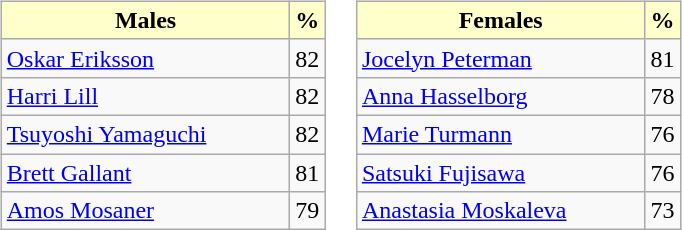<table>
<tr>
<td valign=top><br><table class="wikitable">
<tr>
<th style="background:#ffc; width:185px;">Males</th>
<th style="background:#ffc;">%</th>
</tr>
<tr>
<td> <a href='#'>Oskar Eriksson</a></td>
<td>82</td>
</tr>
<tr>
<td> <a href='#'>Harri Lill</a></td>
<td>82</td>
</tr>
<tr>
<td> <a href='#'>Tsuyoshi Yamaguchi</a></td>
<td>82</td>
</tr>
<tr>
<td> <a href='#'>Brett Gallant</a></td>
<td>81</td>
</tr>
<tr>
<td> <a href='#'>Amos Mosaner</a></td>
<td>79</td>
</tr>
</table>
</td>
<td valign=top><br><table class="wikitable">
<tr>
<th style="background:#ffc; width:185px;">Females</th>
<th style="background:#ffc;">%</th>
</tr>
<tr>
<td> <a href='#'>Jocelyn Peterman</a></td>
<td>81</td>
</tr>
<tr>
<td> <a href='#'>Anna Hasselborg</a></td>
<td>78</td>
</tr>
<tr>
<td> <a href='#'>Marie Turmann</a></td>
<td>76</td>
</tr>
<tr>
<td> <a href='#'>Satsuki Fujisawa</a></td>
<td>76</td>
</tr>
<tr>
<td> <a href='#'>Anastasia Moskaleva</a></td>
<td>73</td>
</tr>
</table>
</td>
</tr>
</table>
